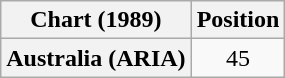<table class="wikitable plainrowheaders">
<tr>
<th>Chart (1989)</th>
<th>Position</th>
</tr>
<tr>
<th scope="row">Australia (ARIA)</th>
<td align="center">45</td>
</tr>
</table>
